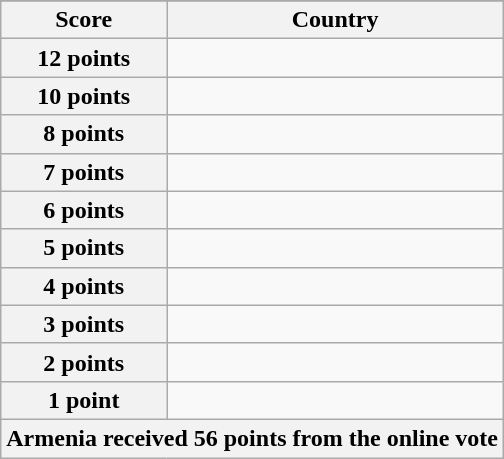<table class="wikitable">
<tr>
</tr>
<tr>
<th scope="col" width="33%">Score</th>
<th scope="col">Country</th>
</tr>
<tr>
<th scope="row">12 points</th>
<td></td>
</tr>
<tr>
<th scope="row">10 points</th>
<td></td>
</tr>
<tr>
<th scope="row">8 points</th>
<td></td>
</tr>
<tr>
<th scope="row">7 points</th>
<td></td>
</tr>
<tr>
<th scope="row">6 points</th>
<td></td>
</tr>
<tr>
<th scope="row">5 points</th>
<td></td>
</tr>
<tr>
<th scope="row">4 points</th>
<td></td>
</tr>
<tr>
<th scope="row">3 points</th>
<td></td>
</tr>
<tr>
<th scope="row">2 points</th>
<td></td>
</tr>
<tr>
<th scope="row">1 point</th>
<td></td>
</tr>
<tr>
<th colspan="2">Armenia received 56 points from the online vote</th>
</tr>
</table>
